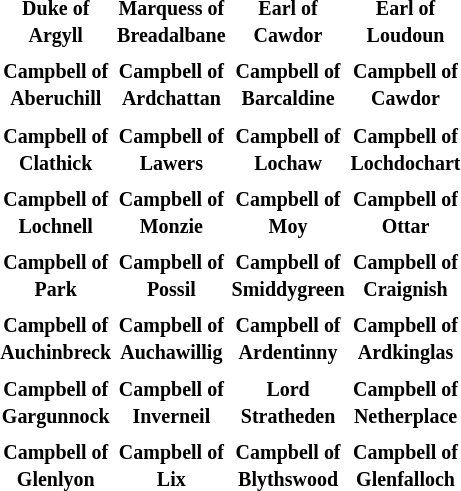<table border=0" style="width:290px; height:340px; float:right;">
<tr>
<th><small>Duke of<br>Argyll</small></th>
<th><small>Marquess of Breadalbane</small></th>
<th><small>Earl of Cawdor</small></th>
<th><small>Earl of Loudoun</small></th>
</tr>
<tr>
<th><small>Campbell of Aberuchill</small></th>
<th><small>Campbell of Ardchattan</small></th>
<th><small>Campbell of Barcaldine</small></th>
<th><small>Campbell of Cawdor</small></th>
</tr>
<tr>
<th><small>Campbell of Clathick</small></th>
<th><small>Campbell of Lawers</small></th>
<th><small>Campbell of Lochaw</small></th>
<th><small>Campbell of Lochdochart</small></th>
</tr>
<tr>
<th><small>Campbell of Lochnell</small></th>
<th><small>Campbell of Monzie</small></th>
<th><small>Campbell of Moy</small></th>
<th><small>Campbell of Ottar</small></th>
</tr>
<tr>
<th><small>Campbell of Park</small></th>
<th><small>Campbell of Possil</small></th>
<th><small>Campbell of Smiddygreen</small></th>
<th><small>Campbell of Craignish</small></th>
</tr>
<tr>
<th><small>Campbell of Auchinbreck</small></th>
<th><small>Campbell of Auchawillig</small></th>
<th><small>Campbell of Ardentinny</small></th>
<th><small>Campbell of Ardkinglas</small></th>
</tr>
<tr>
<th><small>Campbell of Gargunnock</small></th>
<th><small>Campbell of Inverneil</small></th>
<th><small>Lord Stratheden</small></th>
<th><small>Campbell of Netherplace</small></th>
</tr>
<tr>
<th><small>Campbell of Glenlyon</small></th>
<th><small>Campbell of<br>Lix</small></th>
<th><small>Campbell of Blythswood</small></th>
<th><small>Campbell of Glenfalloch</small></th>
</tr>
</table>
